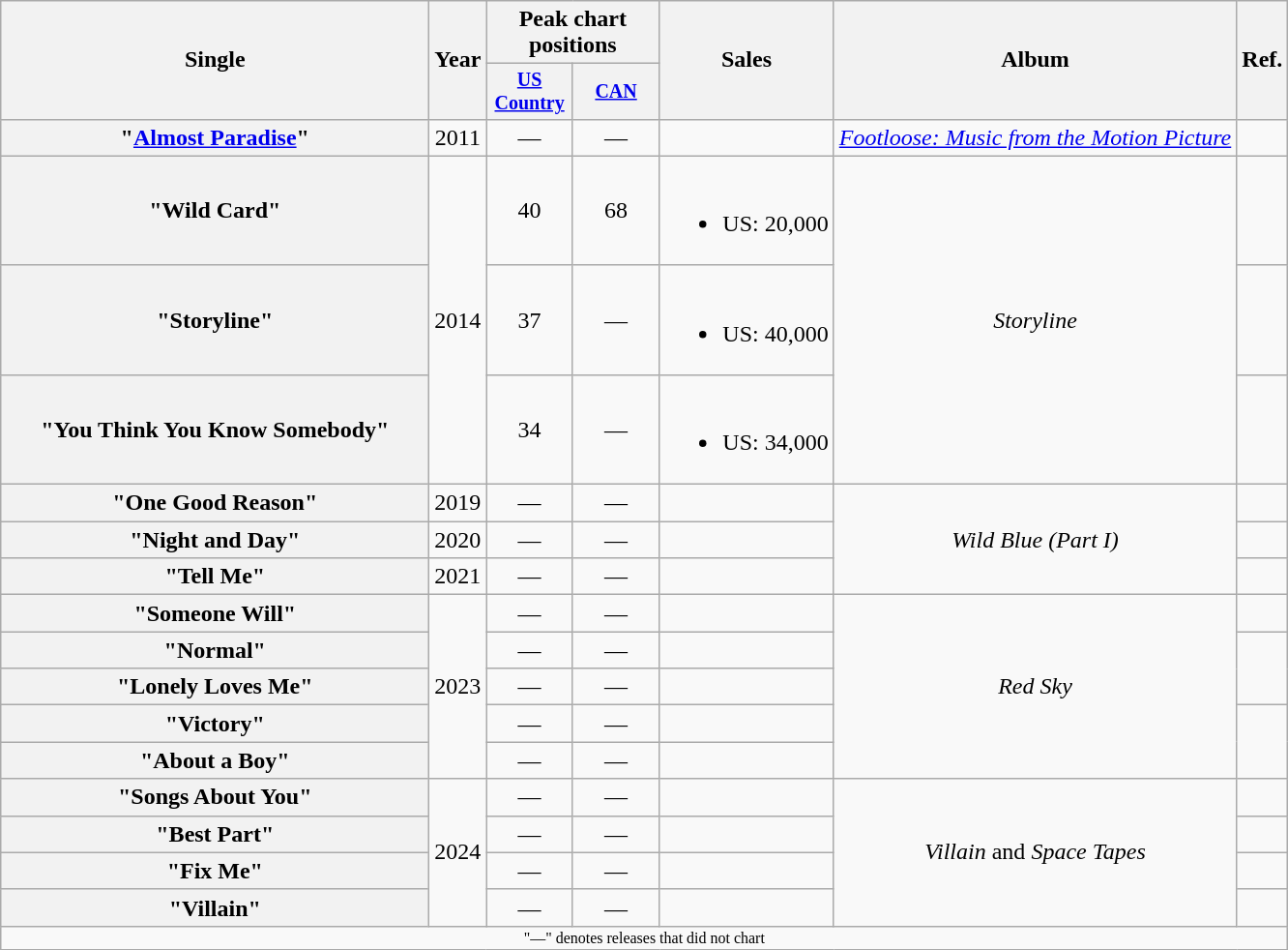<table class="wikitable plainrowheaders" style="text-align:center;">
<tr>
<th rowspan="2" style="width:18em;">Single</th>
<th rowspan="2">Year</th>
<th colspan="2">Peak chart positions</th>
<th rowspan="2">Sales</th>
<th rowspan="2">Album</th>
<th rowspan="2">Ref.</th>
</tr>
<tr style="font-size:smaller;">
<th style="width:4em;"><a href='#'>US Country</a><br></th>
<th style="width:4em;"><a href='#'>CAN</a><br></th>
</tr>
<tr>
<th scope="row">"<a href='#'>Almost Paradise</a>"<br></th>
<td>2011</td>
<td>—</td>
<td>—</td>
<td></td>
<td><em><a href='#'>Footloose: Music from the Motion Picture</a></em></td>
<td></td>
</tr>
<tr>
<th scope="row">"Wild Card"</th>
<td rowspan="3">2014</td>
<td>40</td>
<td>68</td>
<td><br><ul><li>US: 20,000</li></ul></td>
<td rowspan="3" style="text-align:center"><em>Storyline</em></td>
<td></td>
</tr>
<tr>
<th scope="row">"Storyline"</th>
<td>37</td>
<td>—</td>
<td><br><ul><li>US: 40,000</li></ul></td>
<td></td>
</tr>
<tr>
<th scope="row">"You Think You Know Somebody"</th>
<td>34</td>
<td>—</td>
<td><br><ul><li>US: 34,000</li></ul></td>
<td></td>
</tr>
<tr>
<th scope="row">"One Good Reason"</th>
<td>2019</td>
<td>—</td>
<td>—</td>
<td></td>
<td rowspan="3"><em>Wild Blue (Part I)</em></td>
<td></td>
</tr>
<tr>
<th scope="row">"Night and Day"</th>
<td>2020</td>
<td>—</td>
<td>—</td>
<td></td>
<td></td>
</tr>
<tr>
<th scope="row">"Tell Me"</th>
<td>2021</td>
<td>—</td>
<td>—</td>
<td></td>
<td></td>
</tr>
<tr>
<th scope="row">"Someone Will"</th>
<td rowspan="5">2023</td>
<td>—</td>
<td>—</td>
<td></td>
<td rowspan="5"><em>Red Sky</em></td>
<td></td>
</tr>
<tr>
<th scope="row">"Normal"</th>
<td>—</td>
<td>—</td>
<td></td>
<td rowspan="2"></td>
</tr>
<tr>
<th scope="row">"Lonely Loves Me"</th>
<td>—</td>
<td>—</td>
<td></td>
</tr>
<tr>
<th scope="row">"Victory"</th>
<td>—</td>
<td>—</td>
<td></td>
<td rowspan="2"></td>
</tr>
<tr>
<th scope="row">"About a Boy"</th>
<td>—</td>
<td>—</td>
<td></td>
</tr>
<tr>
<th scope="row">"Songs About You"</th>
<td rowspan="4">2024</td>
<td>—</td>
<td>—</td>
<td></td>
<td rowspan="4"><em>Villain</em> and <em>Space Tapes</em></td>
<td></td>
</tr>
<tr>
<th scope="row">"Best Part"</th>
<td>—</td>
<td>—</td>
<td></td>
<td></td>
</tr>
<tr>
<th scope="row">"Fix Me"</th>
<td>—</td>
<td>—</td>
<td></td>
<td></td>
</tr>
<tr>
<th scope="row">"Villain"</th>
<td>—</td>
<td>—</td>
<td></td>
<td></td>
</tr>
<tr>
<td colspan="7" style="font-size:8pt">"—" denotes releases that did not chart</td>
</tr>
</table>
